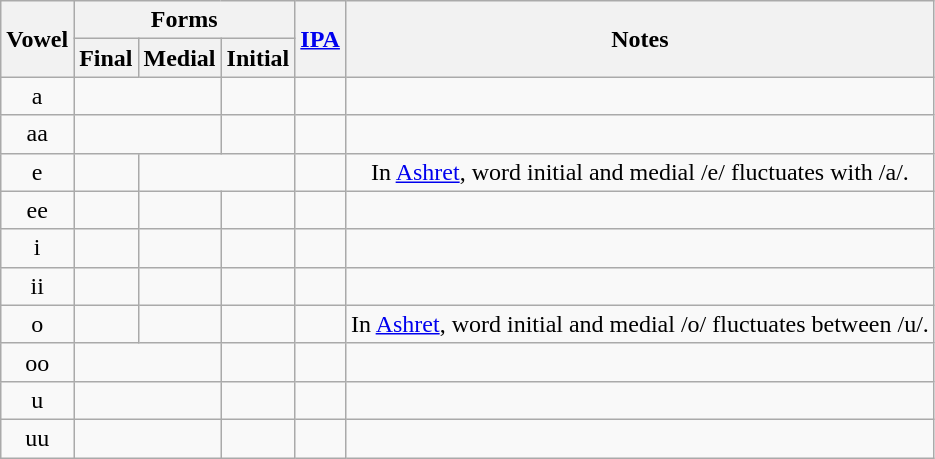<table class="wikitable" style="text-align:center;">
<tr>
<th rowspan="2">Vowel</th>
<th colspan="3">Forms</th>
<th rowspan="2"><a href='#'>IPA</a></th>
<th rowspan="2">Notes</th>
</tr>
<tr>
<th>Final</th>
<th>Medial</th>
<th>Initial</th>
</tr>
<tr>
<td>a</td>
<td colspan=2 style="font-size:150%"></td>
<td style="font-size:150%"></td>
<td></td>
<td></td>
</tr>
<tr>
<td>aa</td>
<td colspan=2 style="font-size:150%"></td>
<td style="font-size:150%"></td>
<td></td>
<td></td>
</tr>
<tr>
<td>e</td>
<td style="font-size:150%"></td>
<td colspan=2></td>
<td></td>
<td>In <a href='#'>Ashret</a>, word initial and medial /e/ fluctuates with /a/.</td>
</tr>
<tr>
<td>ee</td>
<td style="font-size:150%"></td>
<td style="font-size:150%"></td>
<td style="font-size:150%"></td>
<td></td>
<td></td>
</tr>
<tr>
<td>i</td>
<td style="font-size:150%"></td>
<td style="font-size:150%"></td>
<td style="font-size:150%"></td>
<td></td>
<td></td>
</tr>
<tr>
<td>ii</td>
<td style="font-size:150%"></td>
<td style="font-size:150%"></td>
<td style="font-size:150%"></td>
<td></td>
<td></td>
</tr>
<tr>
<td>o</td>
<td style="font-size:150%"></td>
<td style="font-size:150%"></td>
<td style="font-size:150%"></td>
<td></td>
<td>In <a href='#'>Ashret</a>, word initial and medial /o/ fluctuates between /u/.</td>
</tr>
<tr>
<td>oo</td>
<td colspan=2 style="font-size:150%"></td>
<td style="font-size:150%"></td>
<td></td>
<td></td>
</tr>
<tr>
<td>u</td>
<td colspan=2 style="font-size:150%"></td>
<td style="font-size:150%"></td>
<td></td>
<td></td>
</tr>
<tr>
<td>uu</td>
<td colspan=2 style="font-size:150%"></td>
<td style="font-size:150%"></td>
<td></td>
<td></td>
</tr>
</table>
